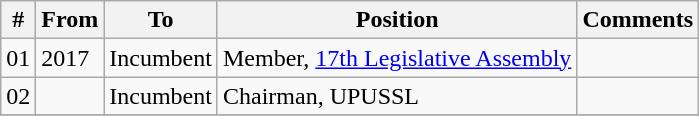<table class="wikitable sortable">
<tr>
<th>#</th>
<th>From</th>
<th>To</th>
<th>Position</th>
<th>Comments</th>
</tr>
<tr>
<td>01</td>
<td>2017</td>
<td>Incumbent</td>
<td>Member, <a href='#'>17th Legislative Assembly</a></td>
<td></td>
</tr>
<tr>
<td>02</td>
<td></td>
<td>Incumbent</td>
<td>Chairman, UPUSSL</td>
<td></td>
</tr>
<tr>
</tr>
</table>
